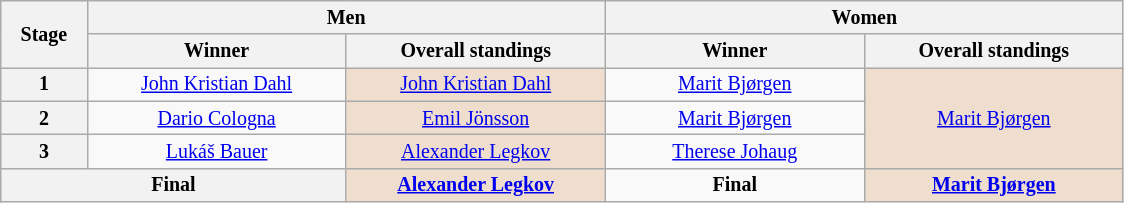<table class="wikitable" style="text-align: center; font-size:smaller;">
<tr>
<th scope="col" style="width:5%;" rowspan="2">Stage</th>
<th scope="col" style="width:45%;" colspan="2">Men</th>
<th scope="col" style="width:45%;" colspan="2">Women</th>
</tr>
<tr>
<th scope="col" style="width:15%;">Winner</th>
<th scope="col" style="width:15%;">Overall standings</th>
<th scope="col" style="width:15%;">Winner</th>
<th scope="col" style="width:15%;">Overall standings</th>
</tr>
<tr>
<th scope="row">1</th>
<td><a href='#'>John Kristian Dahl</a></td>
<td style="background:#EFDECD"><a href='#'>John Kristian Dahl</a></td>
<td><a href='#'>Marit Bjørgen</a></td>
<td style="background:#EFDECD" rowspan="3"><a href='#'>Marit Bjørgen</a></td>
</tr>
<tr>
<th scope="row">2</th>
<td><a href='#'>Dario Cologna</a></td>
<td style="background:#EFDECD"><a href='#'>Emil Jönsson</a></td>
<td><a href='#'>Marit Bjørgen</a></td>
</tr>
<tr>
<th scope="row">3</th>
<td><a href='#'>Lukáš Bauer</a></td>
<td style="background:#EFDECD"><a href='#'>Alexander Legkov</a></td>
<td><a href='#'>Therese Johaug</a></td>
</tr>
<tr>
<th colspan="2">Final</th>
<td style="background:#EFDECD"><strong><a href='#'>Alexander Legkov</a></strong></td>
<td><strong>Final</strong></td>
<td style="background:#EFDECD"><strong><a href='#'>Marit Bjørgen</a></strong></td>
</tr>
</table>
